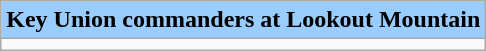<table class="wikitable floatright">
<tr>
<th style="background: #99ccff">Key Union commanders at Lookout Mountain</th>
</tr>
<tr>
<td></td>
</tr>
</table>
